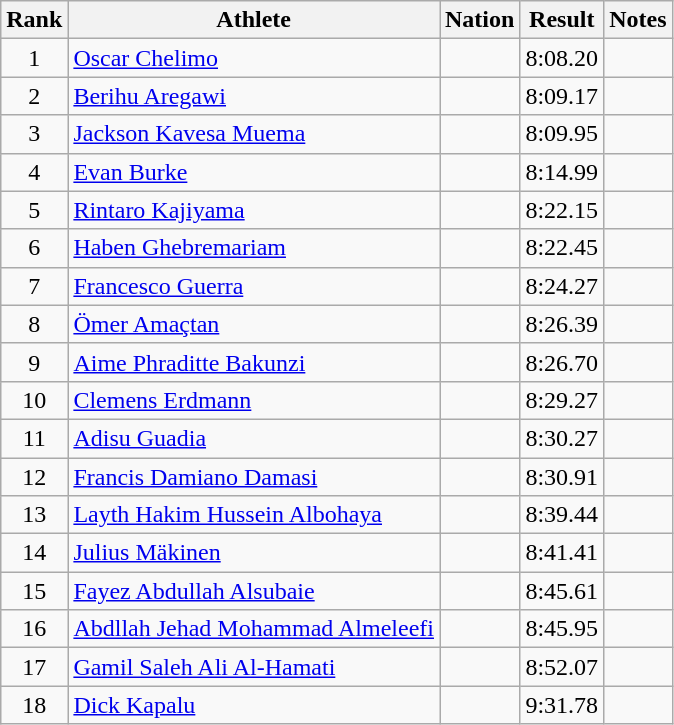<table class="wikitable sortable" style="text-align:center">
<tr>
<th>Rank</th>
<th>Athlete</th>
<th>Nation</th>
<th>Result</th>
<th>Notes</th>
</tr>
<tr>
<td>1</td>
<td align=left><a href='#'>Oscar Chelimo</a></td>
<td align=left></td>
<td>8:08.20</td>
<td></td>
</tr>
<tr>
<td>2</td>
<td align=left><a href='#'>Berihu Aregawi</a></td>
<td align=left></td>
<td>8:09.17</td>
<td></td>
</tr>
<tr>
<td>3</td>
<td align=left><a href='#'>Jackson Kavesa Muema</a></td>
<td align=left></td>
<td>8:09.95</td>
<td></td>
</tr>
<tr>
<td>4</td>
<td align=left><a href='#'>Evan Burke</a></td>
<td align=left></td>
<td>8:14.99</td>
<td></td>
</tr>
<tr>
<td>5</td>
<td align=left><a href='#'>Rintaro Kajiyama</a></td>
<td align=left></td>
<td>8:22.15</td>
<td></td>
</tr>
<tr>
<td>6</td>
<td align=left><a href='#'>Haben Ghebremariam</a></td>
<td align=left></td>
<td>8:22.45</td>
<td></td>
</tr>
<tr>
<td>7</td>
<td align=left><a href='#'>Francesco Guerra</a></td>
<td align=left></td>
<td>8:24.27</td>
<td></td>
</tr>
<tr>
<td>8</td>
<td align=left><a href='#'>Ömer Amaçtan</a></td>
<td align=left></td>
<td>8:26.39</td>
<td></td>
</tr>
<tr>
<td>9</td>
<td align=left><a href='#'>Aime Phraditte Bakunzi</a></td>
<td align=left></td>
<td>8:26.70</td>
<td></td>
</tr>
<tr>
<td>10</td>
<td align=left><a href='#'>Clemens Erdmann</a></td>
<td align=left></td>
<td>8:29.27</td>
<td></td>
</tr>
<tr>
<td>11</td>
<td align=left><a href='#'>Adisu Guadia</a></td>
<td align=left></td>
<td>8:30.27</td>
<td></td>
</tr>
<tr>
<td>12</td>
<td align=left><a href='#'>Francis Damiano Damasi</a></td>
<td align=left></td>
<td>8:30.91</td>
<td></td>
</tr>
<tr>
<td>13</td>
<td align=left><a href='#'>Layth Hakim Hussein Albohaya</a></td>
<td align=left></td>
<td>8:39.44</td>
<td></td>
</tr>
<tr>
<td>14</td>
<td align=left><a href='#'>Julius Mäkinen</a></td>
<td align=left></td>
<td>8:41.41</td>
<td></td>
</tr>
<tr>
<td>15</td>
<td align=left><a href='#'>Fayez Abdullah Alsubaie</a></td>
<td align=left></td>
<td>8:45.61</td>
<td></td>
</tr>
<tr>
<td>16</td>
<td align=left><a href='#'>Abdllah Jehad Mohammad Almeleefi</a></td>
<td align=left></td>
<td>8:45.95</td>
<td></td>
</tr>
<tr>
<td>17</td>
<td align=left><a href='#'>Gamil Saleh Ali Al-Hamati</a></td>
<td align=left></td>
<td>8:52.07</td>
<td></td>
</tr>
<tr>
<td>18</td>
<td align=left><a href='#'>Dick Kapalu</a></td>
<td align=left></td>
<td>9:31.78</td>
<td></td>
</tr>
</table>
